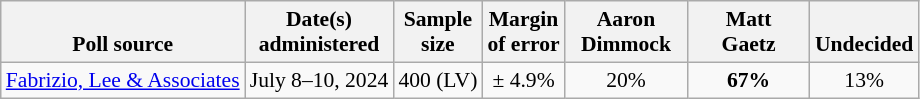<table class="wikitable" style="font-size:90%;text-align:center;">
<tr style="vertical-align:bottom">
<th>Poll source</th>
<th>Date(s)<br>administered</th>
<th>Sample<br>size</th>
<th>Margin<br>of error</th>
<th style="width:75px;">Aaron<br>Dimmock</th>
<th style="width:75px;">Matt<br>Gaetz</th>
<th>Undecided</th>
</tr>
<tr>
<td style="text-align:left;"><a href='#'>Fabrizio, Lee & Associates</a></td>
<td>July 8–10, 2024</td>
<td>400 (LV)</td>
<td>± 4.9%</td>
<td>20%</td>
<td><strong>67%</strong></td>
<td>13%</td>
</tr>
</table>
